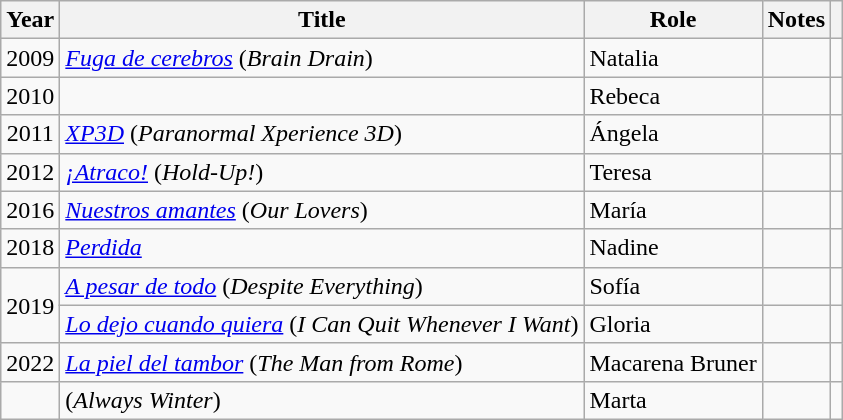<table class="wikitable">
<tr>
<th>Year</th>
<th>Title</th>
<th>Role</th>
<th>Notes</th>
<th></th>
</tr>
<tr>
<td align = "center">2009</td>
<td><em><a href='#'>Fuga de cerebros</a></em> (<em>Brain Drain</em>)</td>
<td>Natalia</td>
<td></td>
<td align = "center"></td>
</tr>
<tr>
<td align = "center">2010</td>
<td><em></em></td>
<td>Rebeca</td>
<td></td>
<td align = "center"></td>
</tr>
<tr>
<td align = "center">2011</td>
<td><em><a href='#'>XP3D</a></em> (<em>Paranormal Xperience 3D</em>)</td>
<td>Ángela</td>
<td></td>
<td align = "center"></td>
</tr>
<tr>
<td align = "center">2012</td>
<td><em><a href='#'>¡Atraco!</a></em> (<em>Hold-Up!</em>)</td>
<td>Teresa</td>
<td></td>
<td align = "center"></td>
</tr>
<tr>
<td align = "center">2016</td>
<td><em><a href='#'>Nuestros amantes</a></em> (<em>Our Lovers</em>)</td>
<td>María</td>
<td></td>
<td align = "center"></td>
</tr>
<tr>
<td align = "center">2018</td>
<td><em><a href='#'>Perdida</a></em></td>
<td>Nadine</td>
<td></td>
<td align = "center"></td>
</tr>
<tr>
<td align = "center" rowspan = "2">2019</td>
<td><em><a href='#'>A pesar de todo</a></em> (<em>Despite Everything</em>)</td>
<td>Sofía</td>
<td></td>
<td align = "center"></td>
</tr>
<tr>
<td><em><a href='#'>Lo dejo cuando quiera</a></em> (<em>I Can Quit Whenever I Want</em>)</td>
<td>Gloria</td>
<td></td>
<td align = "center"></td>
</tr>
<tr>
<td align = "center">2022</td>
<td><em><a href='#'>La piel del tambor</a></em> (<em>The Man from Rome</em>)</td>
<td>Macarena Bruner</td>
<td></td>
<td align = "center"></td>
</tr>
<tr>
<td></td>
<td> (<em>Always Winter</em>)</td>
<td>Marta</td>
<td></td>
<td></td>
</tr>
</table>
